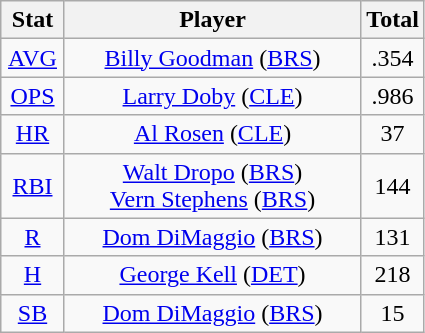<table class="wikitable" style="text-align:center;">
<tr>
<th style="width:15%;">Stat</th>
<th>Player</th>
<th style="width:15%;">Total</th>
</tr>
<tr>
<td><a href='#'>AVG</a></td>
<td><a href='#'>Billy Goodman</a> (<a href='#'>BRS</a>)</td>
<td>.354</td>
</tr>
<tr>
<td><a href='#'>OPS</a></td>
<td><a href='#'>Larry Doby</a> (<a href='#'>CLE</a>)</td>
<td>.986</td>
</tr>
<tr>
<td><a href='#'>HR</a></td>
<td><a href='#'>Al Rosen</a> (<a href='#'>CLE</a>)</td>
<td>37</td>
</tr>
<tr>
<td><a href='#'>RBI</a></td>
<td><a href='#'>Walt Dropo</a> (<a href='#'>BRS</a>)<br><a href='#'>Vern Stephens</a> (<a href='#'>BRS</a>)</td>
<td>144</td>
</tr>
<tr>
<td><a href='#'>R</a></td>
<td><a href='#'>Dom DiMaggio</a> (<a href='#'>BRS</a>)</td>
<td>131</td>
</tr>
<tr>
<td><a href='#'>H</a></td>
<td><a href='#'>George Kell</a> (<a href='#'>DET</a>)</td>
<td>218</td>
</tr>
<tr>
<td><a href='#'>SB</a></td>
<td><a href='#'>Dom DiMaggio</a> (<a href='#'>BRS</a>)</td>
<td>15</td>
</tr>
</table>
